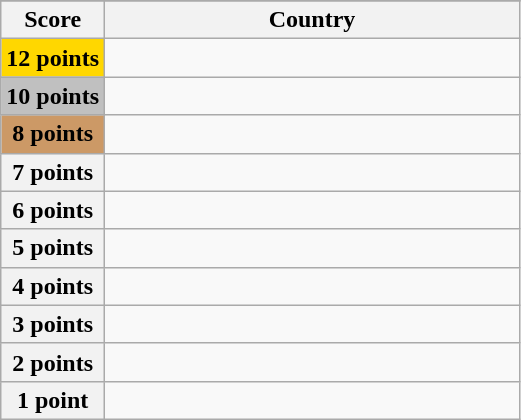<table class="wikitable">
<tr>
</tr>
<tr>
<th scope="col" width="20%">Score</th>
<th scope="col">Country</th>
</tr>
<tr>
<th scope="row" style="background:gold">12 points</th>
<td></td>
</tr>
<tr>
<th scope="row" style="background:silver">10 points</th>
<td></td>
</tr>
<tr>
<th scope="row" style="background:#CC9966">8 points</th>
<td></td>
</tr>
<tr>
<th scope="row">7 points</th>
<td></td>
</tr>
<tr>
<th scope="row">6 points</th>
<td></td>
</tr>
<tr>
<th scope="row">5 points</th>
<td></td>
</tr>
<tr>
<th scope="row">4 points</th>
<td></td>
</tr>
<tr>
<th scope="row">3 points</th>
<td></td>
</tr>
<tr>
<th scope="row">2 points</th>
<td></td>
</tr>
<tr>
<th scope="row">1 point</th>
<td></td>
</tr>
</table>
